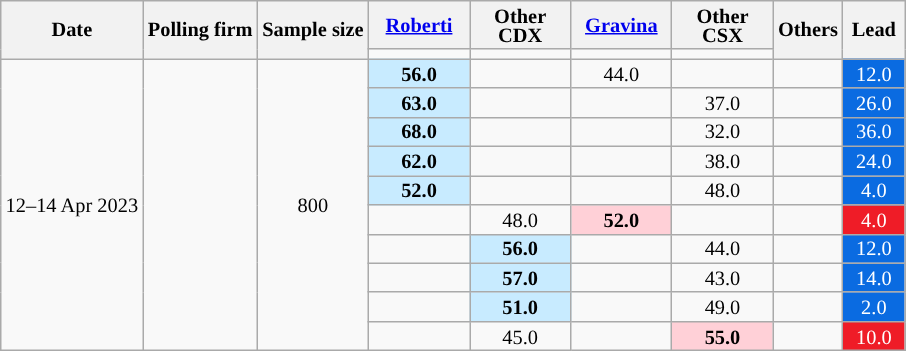<table class="wikitable" style="text-align:center;font-size:85%;line-height:13px">
<tr>
<th rowspan="2">Date</th>
<th rowspan="2">Polling firm</th>
<th rowspan="2">Sample size</th>
<th style="width:61px;"><a href='#'>Roberti</a></th>
<th style="width:61px;">Other CDX</th>
<th style="width:61px;"><a href='#'>Gravina</a></th>
<th style="width:61px;">Other CSX</th>
<th rowspan="2" style="width:35px;">Others</th>
<th rowspan="2" style="width:35px;">Lead</th>
</tr>
<tr>
<td></td>
<td></td>
<td></td>
<td></td>
</tr>
<tr>
<td rowspan=10>12–14 Apr 2023</td>
<td rowspan=10></td>
<td rowspan=10>800</td>
<td style="background:#C8EBFF"><strong>56.0</strong></td>
<td></td>
<td>44.0</td>
<td></td>
<td></td>
<td style="background:#0A6BE1; color:white;">12.0</td>
</tr>
<tr>
<td style="background:#C8EBFF"><strong>63.0</strong></td>
<td></td>
<td></td>
<td>37.0</td>
<td></td>
<td style="background:#0A6BE1; color:white;">26.0</td>
</tr>
<tr>
<td style="background:#C8EBFF"><strong>68.0</strong></td>
<td></td>
<td></td>
<td>32.0</td>
<td></td>
<td style="background:#0A6BE1; color:white;">36.0</td>
</tr>
<tr>
<td style="background:#C8EBFF"><strong>62.0</strong></td>
<td></td>
<td></td>
<td>38.0</td>
<td></td>
<td style="background:#0A6BE1; color:white;">24.0</td>
</tr>
<tr>
<td style="background:#C8EBFF"><strong>52.0</strong></td>
<td></td>
<td></td>
<td>48.0</td>
<td></td>
<td style="background:#0A6BE1; color:white;">4.0</td>
</tr>
<tr>
<td></td>
<td>48.0</td>
<td style="background:#FFD0D7"><strong>52.0</strong></td>
<td></td>
<td></td>
<td style="background:#EF1C27; color:white;">4.0</td>
</tr>
<tr>
<td></td>
<td style="background:#C8EBFF"><strong>56.0</strong></td>
<td></td>
<td>44.0</td>
<td></td>
<td style="background:#0A6BE1; color:white;">12.0</td>
</tr>
<tr>
<td></td>
<td style="background:#C8EBFF"><strong>57.0</strong></td>
<td></td>
<td>43.0</td>
<td></td>
<td style="background:#0A6BE1; color:white;">14.0</td>
</tr>
<tr>
<td></td>
<td style="background:#C8EBFF"><strong>51.0</strong></td>
<td></td>
<td>49.0</td>
<td></td>
<td style="background:#0A6BE1; color:white;">2.0</td>
</tr>
<tr>
<td></td>
<td>45.0</td>
<td></td>
<td style="background:#FFD0D7"><strong>55.0</strong></td>
<td></td>
<td style="background:#EF1C27; color:white;">10.0</td>
</tr>
</table>
